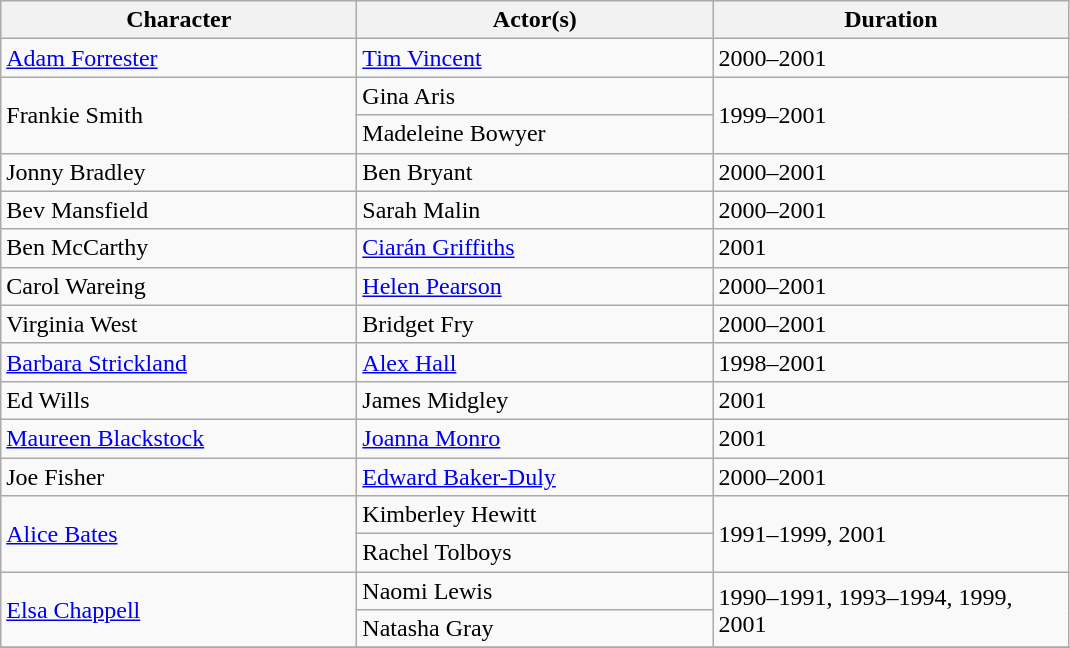<table class="wikitable">
<tr>
<th scope="col" width="230">Character</th>
<th scope="col" width="230">Actor(s)</th>
<th scope="col" width="230">Duration</th>
</tr>
<tr>
<td><a href='#'>Adam Forrester</a></td>
<td><a href='#'>Tim Vincent</a></td>
<td>2000–2001</td>
</tr>
<tr>
<td rowspan="2">Frankie Smith</td>
<td>Gina Aris</td>
<td rowspan="2">1999–2001</td>
</tr>
<tr>
<td>Madeleine Bowyer</td>
</tr>
<tr>
<td>Jonny Bradley</td>
<td>Ben Bryant</td>
<td>2000–2001</td>
</tr>
<tr>
<td>Bev Mansfield</td>
<td>Sarah Malin</td>
<td>2000–2001</td>
</tr>
<tr>
<td>Ben McCarthy</td>
<td><a href='#'>Ciarán Griffiths</a></td>
<td>2001</td>
</tr>
<tr>
<td>Carol Wareing</td>
<td><a href='#'>Helen Pearson</a></td>
<td>2000–2001</td>
</tr>
<tr>
<td>Virginia West</td>
<td>Bridget Fry</td>
<td>2000–2001</td>
</tr>
<tr>
<td><a href='#'>Barbara Strickland</a></td>
<td><a href='#'>Alex Hall</a></td>
<td>1998–2001</td>
</tr>
<tr>
<td>Ed Wills</td>
<td>James Midgley</td>
<td>2001</td>
</tr>
<tr>
<td><a href='#'>Maureen Blackstock</a></td>
<td><a href='#'>Joanna Monro</a></td>
<td>2001</td>
</tr>
<tr>
<td>Joe Fisher</td>
<td><a href='#'>Edward Baker-Duly</a></td>
<td>2000–2001</td>
</tr>
<tr>
<td rowspan="2"><a href='#'>Alice Bates</a></td>
<td>Kimberley Hewitt</td>
<td rowspan="2">1991–1999, 2001</td>
</tr>
<tr>
<td>Rachel Tolboys</td>
</tr>
<tr>
<td rowspan="2"><a href='#'>Elsa Chappell</a></td>
<td>Naomi Lewis</td>
<td rowspan="2">1990–1991, 1993–1994, 1999, 2001</td>
</tr>
<tr>
<td>Natasha Gray</td>
</tr>
<tr>
</tr>
</table>
